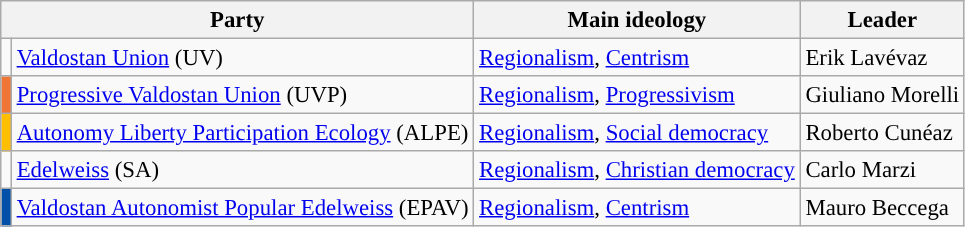<table class="wikitable" style="font-size:95%">
<tr>
<th colspan=2>Party</th>
<th>Main ideology</th>
<th>Leader</th>
</tr>
<tr>
<td></td>
<td><a href='#'>Valdostan Union</a> (UV)</td>
<td><a href='#'>Regionalism</a>, <a href='#'>Centrism</a></td>
<td>Erik Lavévaz</td>
</tr>
<tr>
<td bgcolor="#F07636"></td>
<td><a href='#'>Progressive Valdostan Union</a> (UVP)</td>
<td><a href='#'>Regionalism</a>, <a href='#'>Progressivism</a></td>
<td>Giuliano Morelli</td>
</tr>
<tr>
<td bgcolor="#FFBF00"></td>
<td><a href='#'>Autonomy Liberty Participation Ecology</a> (ALPE)</td>
<td><a href='#'>Regionalism</a>, <a href='#'>Social democracy</a></td>
<td>Roberto Cunéaz</td>
</tr>
<tr>
<td></td>
<td><a href='#'>Edelweiss</a> (SA)</td>
<td><a href='#'>Regionalism</a>, <a href='#'>Christian democracy</a></td>
<td>Carlo Marzi</td>
</tr>
<tr>
<td bgcolor="#0050AA"></td>
<td><a href='#'>Valdostan Autonomist Popular Edelweiss</a> (EPAV)</td>
<td><a href='#'>Regionalism</a>, <a href='#'>Centrism</a></td>
<td>Mauro Beccega</td>
</tr>
</table>
